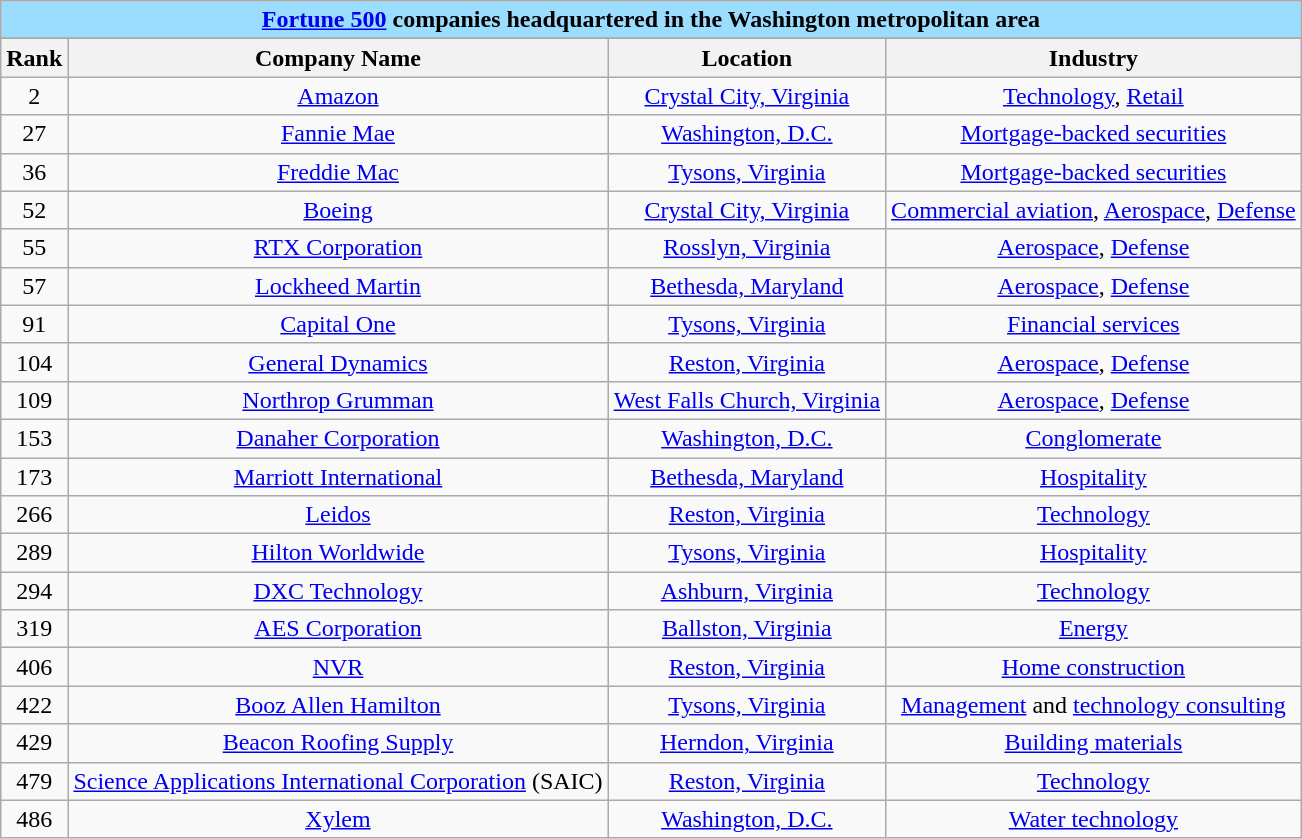<table class="wikitable" style="font-size:100%; text-align:center; margin:1em;">
<tr>
<td colspan="4" style="background:#9BDDFF;"><strong><a href='#'>Fortune 500</a> companies headquartered in the Washington metropolitan area</strong></td>
</tr>
<tr style="background:#ccc;">
</tr>
<tr>
<th>Rank</th>
<th>Company Name</th>
<th>Location</th>
<th>Industry</th>
</tr>
<tr>
<td>2</td>
<td><a href='#'>Amazon</a></td>
<td><a href='#'>Crystal City, Virginia</a></td>
<td><a href='#'>Technology</a>, <a href='#'>Retail</a></td>
</tr>
<tr>
<td>27</td>
<td><a href='#'>Fannie Mae</a></td>
<td><a href='#'>Washington, D.C.</a></td>
<td><a href='#'>Mortgage-backed securities</a></td>
</tr>
<tr>
<td>36</td>
<td><a href='#'>Freddie Mac</a></td>
<td><a href='#'>Tysons, Virginia</a></td>
<td><a href='#'>Mortgage-backed securities</a></td>
</tr>
<tr>
<td>52</td>
<td><a href='#'>Boeing</a></td>
<td><a href='#'>Crystal City, Virginia</a></td>
<td><a href='#'>Commercial aviation</a>, <a href='#'>Aerospace</a>, <a href='#'>Defense</a></td>
</tr>
<tr>
<td>55</td>
<td><a href='#'>RTX Corporation</a></td>
<td><a href='#'>Rosslyn, Virginia</a></td>
<td><a href='#'>Aerospace</a>, <a href='#'>Defense</a></td>
</tr>
<tr>
<td>57</td>
<td><a href='#'>Lockheed Martin</a></td>
<td><a href='#'>Bethesda, Maryland</a></td>
<td><a href='#'>Aerospace</a>, <a href='#'>Defense</a></td>
</tr>
<tr>
<td>91</td>
<td><a href='#'>Capital One</a></td>
<td><a href='#'>Tysons, Virginia</a></td>
<td><a href='#'>Financial services</a></td>
</tr>
<tr>
<td>104</td>
<td><a href='#'>General Dynamics</a></td>
<td><a href='#'>Reston, Virginia</a></td>
<td><a href='#'>Aerospace</a>, <a href='#'>Defense</a></td>
</tr>
<tr>
<td>109</td>
<td><a href='#'>Northrop Grumman</a></td>
<td><a href='#'>West Falls Church, Virginia</a></td>
<td><a href='#'>Aerospace</a>, <a href='#'>Defense</a></td>
</tr>
<tr>
<td>153</td>
<td><a href='#'>Danaher Corporation</a></td>
<td><a href='#'>Washington, D.C.</a></td>
<td><a href='#'>Conglomerate</a></td>
</tr>
<tr>
<td>173</td>
<td><a href='#'>Marriott International</a></td>
<td><a href='#'>Bethesda, Maryland</a></td>
<td><a href='#'>Hospitality</a></td>
</tr>
<tr>
<td>266</td>
<td><a href='#'>Leidos</a></td>
<td><a href='#'>Reston, Virginia</a></td>
<td><a href='#'>Technology</a></td>
</tr>
<tr>
<td>289</td>
<td><a href='#'>Hilton Worldwide</a></td>
<td><a href='#'>Tysons, Virginia</a></td>
<td><a href='#'>Hospitality</a></td>
</tr>
<tr>
<td>294</td>
<td><a href='#'>DXC Technology</a></td>
<td><a href='#'>Ashburn, Virginia</a></td>
<td><a href='#'>Technology</a></td>
</tr>
<tr>
<td>319</td>
<td><a href='#'>AES Corporation</a></td>
<td><a href='#'>Ballston, Virginia</a></td>
<td><a href='#'>Energy</a></td>
</tr>
<tr>
<td>406</td>
<td><a href='#'>NVR</a></td>
<td><a href='#'>Reston, Virginia</a></td>
<td><a href='#'>Home construction</a></td>
</tr>
<tr>
<td>422</td>
<td><a href='#'>Booz Allen Hamilton</a></td>
<td><a href='#'>Tysons, Virginia</a></td>
<td><a href='#'>Management</a> and <a href='#'>technology consulting</a></td>
</tr>
<tr>
<td>429</td>
<td><a href='#'>Beacon Roofing Supply</a></td>
<td><a href='#'>Herndon, Virginia</a></td>
<td><a href='#'>Building materials</a></td>
</tr>
<tr>
<td>479</td>
<td><a href='#'>Science Applications International Corporation</a> (SAIC)</td>
<td><a href='#'>Reston, Virginia</a></td>
<td><a href='#'>Technology</a></td>
</tr>
<tr>
<td>486</td>
<td><a href='#'>Xylem</a></td>
<td><a href='#'>Washington, D.C.</a></td>
<td><a href='#'>Water technology</a></td>
</tr>
</table>
